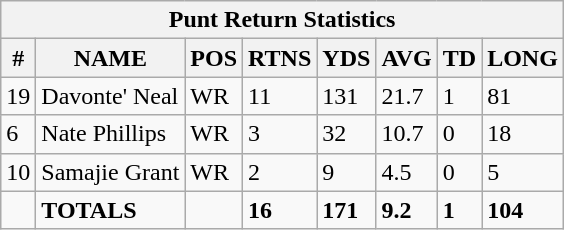<table class="wikitable sortable collapsible collapsed">
<tr>
<th colspan="8">Punt Return Statistics</th>
</tr>
<tr>
<th>#</th>
<th>NAME</th>
<th>POS</th>
<th>RTNS</th>
<th>YDS</th>
<th>AVG</th>
<th>TD</th>
<th>LONG</th>
</tr>
<tr>
<td>19</td>
<td>Davonte' Neal</td>
<td>WR</td>
<td>11</td>
<td>131</td>
<td>21.7</td>
<td>1</td>
<td>81</td>
</tr>
<tr>
<td>6</td>
<td>Nate Phillips</td>
<td>WR</td>
<td>3</td>
<td>32</td>
<td>10.7</td>
<td>0</td>
<td>18</td>
</tr>
<tr>
<td>10</td>
<td>Samajie Grant</td>
<td>WR</td>
<td>2</td>
<td>9</td>
<td>4.5</td>
<td>0</td>
<td>5</td>
</tr>
<tr>
<td></td>
<td><strong>TOTALS</strong></td>
<td></td>
<td><strong>16</strong></td>
<td><strong>171</strong></td>
<td><strong>9.2</strong></td>
<td><strong>1</strong></td>
<td><strong>104</strong></td>
</tr>
</table>
